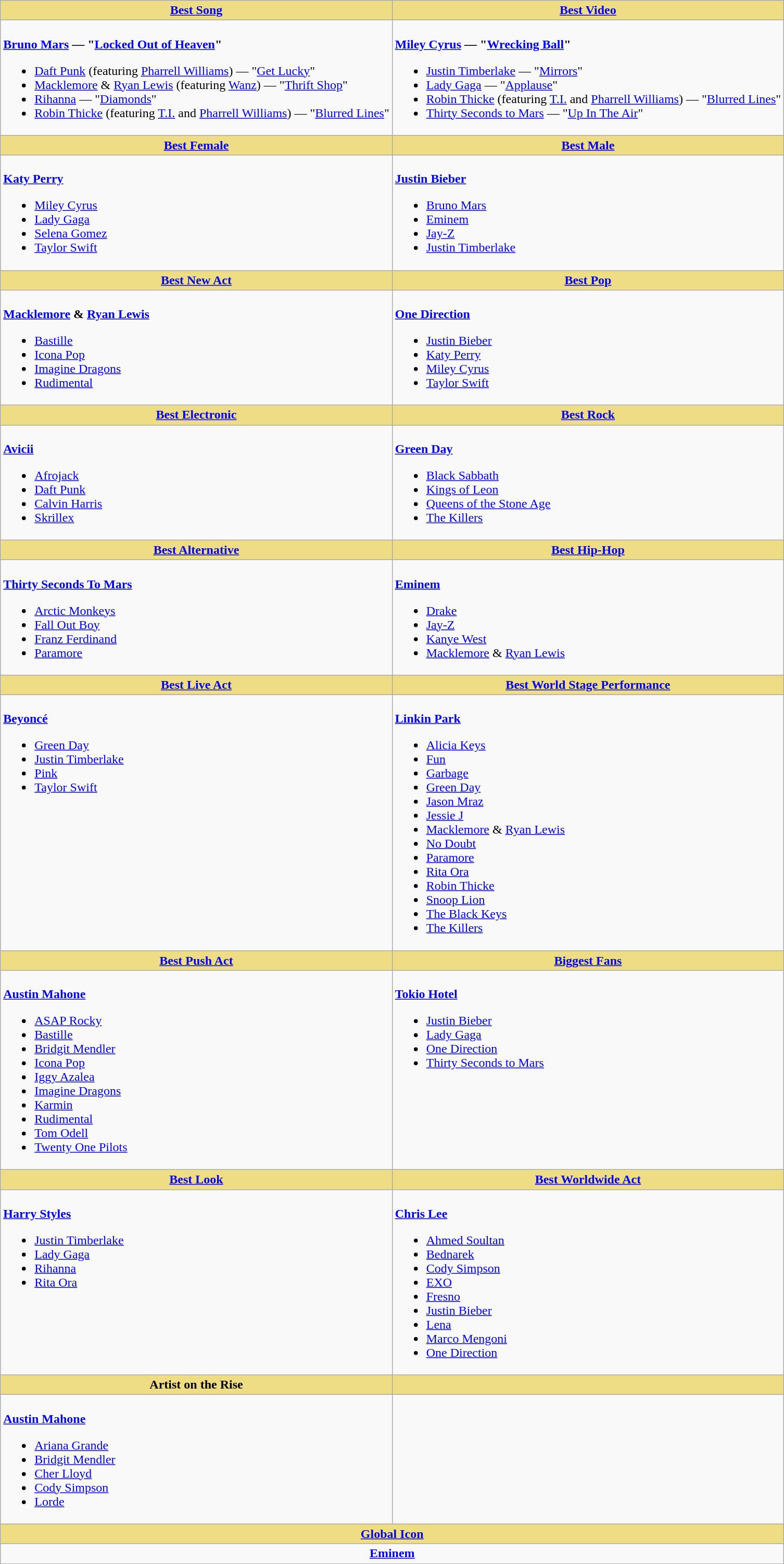<table class=wikitable style="width=100%">
<tr>
<th style="background:#EEDD85; width=50%"><a href='#'>Best Song</a></th>
<th style="background:#EEDD85; width=50%"><a href='#'>Best Video</a></th>
</tr>
<tr>
<td valign="top"><br><strong><a href='#'>Bruno Mars</a> — "<a href='#'>Locked Out of Heaven</a>"</strong><ul><li><a href='#'>Daft Punk</a> (featuring <a href='#'>Pharrell Williams</a>) — "<a href='#'>Get Lucky</a>"</li><li><a href='#'>Macklemore</a> & <a href='#'>Ryan Lewis</a> (featuring <a href='#'>Wanz</a>) — "<a href='#'>Thrift Shop</a>"</li><li><a href='#'>Rihanna</a> — "<a href='#'>Diamonds</a>"</li><li><a href='#'>Robin Thicke</a> (featuring <a href='#'>T.I.</a> and <a href='#'>Pharrell Williams</a>) — "<a href='#'>Blurred Lines</a>"</li></ul></td>
<td valign="top"><br><strong><a href='#'>Miley Cyrus</a> — "<a href='#'>Wrecking Ball</a>"</strong><ul><li><a href='#'>Justin Timberlake</a> — "<a href='#'>Mirrors</a>"</li><li><a href='#'>Lady Gaga</a> — "<a href='#'>Applause</a>"</li><li><a href='#'>Robin Thicke</a> (featuring <a href='#'>T.I.</a> and <a href='#'>Pharrell Williams</a>) — "<a href='#'>Blurred Lines</a>"</li><li><a href='#'>Thirty Seconds to Mars</a> — "<a href='#'>Up In The Air</a>"</li></ul></td>
</tr>
<tr>
<th style="background:#EEDD85; width=50%"><a href='#'>Best Female</a></th>
<th style="background:#EEDD85; width=50%"><a href='#'>Best Male</a></th>
</tr>
<tr>
<td valign="top"><br><strong><a href='#'>Katy Perry</a></strong><ul><li><a href='#'>Miley Cyrus</a></li><li><a href='#'>Lady Gaga</a></li><li><a href='#'>Selena Gomez</a></li><li><a href='#'>Taylor Swift</a></li></ul></td>
<td valign="top"><br><strong><a href='#'>Justin Bieber</a></strong><ul><li><a href='#'>Bruno Mars</a></li><li><a href='#'>Eminem</a></li><li><a href='#'>Jay-Z</a></li><li><a href='#'>Justin Timberlake</a></li></ul></td>
</tr>
<tr>
<th style="background:#EEDD85; width=50%"><a href='#'>Best New Act</a></th>
<th style="background:#EEDD85; width=50%"><a href='#'>Best Pop</a></th>
</tr>
<tr>
<td valign="top"><br><strong><a href='#'>Macklemore</a> & <a href='#'>Ryan Lewis</a></strong><ul><li><a href='#'>Bastille</a></li><li><a href='#'>Icona Pop</a></li><li><a href='#'>Imagine Dragons</a></li><li><a href='#'>Rudimental</a></li></ul></td>
<td valign="top"><br><strong><a href='#'>One Direction</a></strong><ul><li><a href='#'>Justin Bieber</a></li><li><a href='#'>Katy Perry</a></li><li><a href='#'>Miley Cyrus</a></li><li><a href='#'>Taylor Swift</a></li></ul></td>
</tr>
<tr>
<th style="background:#EEDD85; width=50%"><a href='#'>Best Electronic</a></th>
<th style="background:#EEDD85; width=50%"><a href='#'>Best Rock</a></th>
</tr>
<tr>
<td valign="top"><br><strong><a href='#'>Avicii</a></strong><ul><li><a href='#'>Afrojack</a></li><li><a href='#'>Daft Punk</a></li><li><a href='#'>Calvin Harris</a></li><li><a href='#'>Skrillex</a></li></ul></td>
<td valign="top"><br><strong><a href='#'>Green Day</a></strong><ul><li><a href='#'>Black Sabbath</a></li><li><a href='#'>Kings of Leon</a></li><li><a href='#'>Queens of the Stone Age</a></li><li><a href='#'>The Killers</a></li></ul></td>
</tr>
<tr>
<th style="background:#EEDD85; width=50%"><a href='#'>Best Alternative</a></th>
<th style="background:#EEDD85; width=50%"><a href='#'>Best Hip-Hop</a></th>
</tr>
<tr>
<td valign="top"><br><strong><a href='#'>Thirty Seconds To Mars</a></strong><ul><li><a href='#'>Arctic Monkeys</a></li><li><a href='#'>Fall Out Boy</a></li><li><a href='#'>Franz Ferdinand</a></li><li><a href='#'>Paramore</a></li></ul></td>
<td valign="top"><br><strong><a href='#'>Eminem</a></strong><ul><li><a href='#'>Drake</a></li><li><a href='#'>Jay-Z</a></li><li><a href='#'>Kanye West</a></li><li><a href='#'>Macklemore</a> & <a href='#'>Ryan Lewis</a></li></ul></td>
</tr>
<tr>
<th style="background:#EEDD85; width=50%"><a href='#'>Best Live Act</a></th>
<th style="background:#EEDD85; width=50%"><a href='#'>Best World Stage Performance</a></th>
</tr>
<tr>
<td valign="top"><br><strong><a href='#'>Beyoncé</a></strong><ul><li><a href='#'>Green Day</a></li><li><a href='#'>Justin Timberlake</a></li><li><a href='#'>Pink</a></li><li><a href='#'>Taylor Swift</a></li></ul></td>
<td valign="top"><br><strong><a href='#'>Linkin Park</a></strong><ul><li><a href='#'>Alicia Keys</a></li><li><a href='#'>Fun</a></li><li><a href='#'>Garbage</a></li><li><a href='#'>Green Day</a></li><li><a href='#'>Jason Mraz</a></li><li><a href='#'>Jessie J</a></li><li><a href='#'>Macklemore</a> & <a href='#'>Ryan Lewis</a></li><li><a href='#'>No Doubt</a></li><li><a href='#'>Paramore</a></li><li><a href='#'>Rita Ora</a></li><li><a href='#'>Robin Thicke</a></li><li><a href='#'>Snoop Lion</a></li><li><a href='#'>The Black Keys</a></li><li><a href='#'>The Killers</a></li></ul></td>
</tr>
<tr>
<th style="background:#EEDD85; width=50%"><a href='#'>Best Push Act</a></th>
<th style="background:#EEDD85; width=50%"><a href='#'>Biggest Fans</a></th>
</tr>
<tr>
<td valign="top"><br><strong><a href='#'>Austin Mahone</a></strong><ul><li><a href='#'>ASAP Rocky</a></li><li><a href='#'>Bastille</a></li><li><a href='#'>Bridgit Mendler</a></li><li><a href='#'>Icona Pop</a></li><li><a href='#'>Iggy Azalea</a></li><li><a href='#'>Imagine Dragons</a></li><li><a href='#'>Karmin</a></li><li><a href='#'>Rudimental</a></li><li><a href='#'>Tom Odell</a></li><li><a href='#'>Twenty One Pilots</a></li></ul></td>
<td valign="top"><br><strong><a href='#'>Tokio Hotel</a></strong><ul><li><a href='#'>Justin Bieber</a></li><li><a href='#'>Lady Gaga</a></li><li><a href='#'>One Direction</a></li><li><a href='#'>Thirty Seconds to Mars</a></li></ul></td>
</tr>
<tr>
<th style="background:#EEDD85; width=50%"><a href='#'>Best Look</a></th>
<th style="background:#EEDD85; width=50%"><a href='#'>Best Worldwide Act</a></th>
</tr>
<tr>
<td valign="top"><br><strong><a href='#'>Harry Styles</a></strong><ul><li><a href='#'>Justin Timberlake</a></li><li><a href='#'>Lady Gaga</a></li><li><a href='#'>Rihanna</a></li><li><a href='#'>Rita Ora</a></li></ul></td>
<td valign="top"><br><strong><a href='#'>Chris Lee</a></strong><ul><li><a href='#'>Ahmed Soultan</a></li><li><a href='#'>Bednarek</a></li><li><a href='#'>Cody Simpson</a></li><li><a href='#'>EXO</a></li><li><a href='#'>Fresno</a></li><li><a href='#'>Justin Bieber</a></li><li><a href='#'>Lena</a></li><li><a href='#'>Marco Mengoni</a></li><li><a href='#'>One Direction</a></li></ul></td>
</tr>
<tr>
<th style="background:#EEDD85; width=50%">Artist on the Rise</th>
<th style="background:#EEDD85; width=50%"></th>
</tr>
<tr>
<td valign="top"><br><strong><a href='#'>Austin Mahone</a></strong><ul><li><a href='#'>Ariana Grande</a></li><li><a href='#'>Bridgit Mendler</a></li><li><a href='#'>Cher Lloyd</a></li><li><a href='#'>Cody Simpson</a></li><li><a href='#'>Lorde</a></li></ul></td>
<td valign="top"></td>
</tr>
<tr>
<th style="background:#EEDD82; width=50%" colspan="2"><a href='#'>Global Icon</a></th>
</tr>
<tr>
<td colspan="2" style="text-align: center;"><strong><a href='#'>Eminem</a></strong></td>
</tr>
</table>
